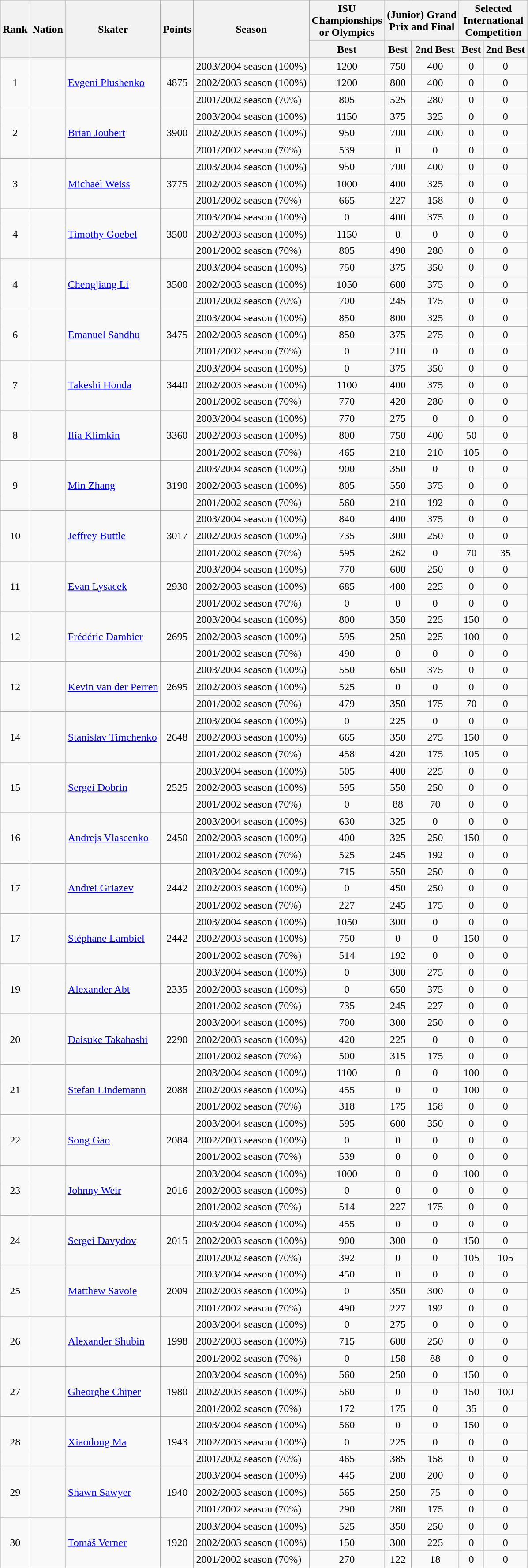<table class="wikitable sortable" style="text-align: center;">
<tr>
<th rowspan="2">Rank</th>
<th rowspan="2">Nation</th>
<th rowspan="2">Skater</th>
<th rowspan="2">Points</th>
<th rowspan="2">Season</th>
<th>ISU <br> Championships <br> or Olympics</th>
<th colspan="2">(Junior) Grand <br> Prix and Final</th>
<th colspan="2">Selected <br> International <br> Competition</th>
</tr>
<tr>
<th>Best</th>
<th>Best</th>
<th>2nd Best</th>
<th>Best</th>
<th>2nd Best</th>
</tr>
<tr>
<td rowspan="3">1</td>
<td rowspan="3" style="text-align: left;"></td>
<td rowspan="3" style="text-align: left;"><a href='#'>Evgeni Plushenko</a></td>
<td rowspan="3">4875</td>
<td style="text-align: left;">2003/2004 season (100%)</td>
<td>1200</td>
<td>750</td>
<td>400</td>
<td>0</td>
<td>0</td>
</tr>
<tr>
<td style="text-align: left;">2002/2003 season (100%)</td>
<td>1200</td>
<td>800</td>
<td>400</td>
<td>0</td>
<td>0</td>
</tr>
<tr>
<td style="text-align: left;">2001/2002 season (70%)</td>
<td>805</td>
<td>525</td>
<td>280</td>
<td>0</td>
<td>0</td>
</tr>
<tr>
<td rowspan="3">2</td>
<td rowspan="3" style="text-align: left;"></td>
<td rowspan="3" style="text-align: left;"><a href='#'>Brian Joubert</a></td>
<td rowspan="3">3900</td>
<td style="text-align: left;">2003/2004 season (100%)</td>
<td>1150</td>
<td>375</td>
<td>325</td>
<td>0</td>
<td>0</td>
</tr>
<tr>
<td style="text-align: left;">2002/2003 season (100%)</td>
<td>950</td>
<td>700</td>
<td>400</td>
<td>0</td>
<td>0</td>
</tr>
<tr>
<td style="text-align: left;">2001/2002 season (70%)</td>
<td>539</td>
<td>0</td>
<td>0</td>
<td>0</td>
<td>0</td>
</tr>
<tr>
<td rowspan="3">3</td>
<td rowspan="3" style="text-align: left;"></td>
<td rowspan="3" style="text-align: left;"><a href='#'>Michael Weiss</a></td>
<td rowspan="3">3775</td>
<td style="text-align: left;">2003/2004 season (100%)</td>
<td>950</td>
<td>700</td>
<td>400</td>
<td>0</td>
<td>0</td>
</tr>
<tr>
<td style="text-align: left;">2002/2003 season (100%)</td>
<td>1000</td>
<td>400</td>
<td>325</td>
<td>0</td>
<td>0</td>
</tr>
<tr>
<td style="text-align: left;">2001/2002 season (70%)</td>
<td>665</td>
<td>227</td>
<td>158</td>
<td>0</td>
<td>0</td>
</tr>
<tr>
<td rowspan="3">4</td>
<td rowspan="3" style="text-align: left;"></td>
<td rowspan="3" style="text-align: left;"><a href='#'>Timothy Goebel</a></td>
<td rowspan="3">3500</td>
<td style="text-align: left;">2003/2004 season (100%)</td>
<td>0</td>
<td>400</td>
<td>375</td>
<td>0</td>
<td>0</td>
</tr>
<tr>
<td style="text-align: left;">2002/2003 season (100%)</td>
<td>1150</td>
<td>0</td>
<td>0</td>
<td>0</td>
<td>0</td>
</tr>
<tr>
<td style="text-align: left;">2001/2002 season (70%)</td>
<td>805</td>
<td>490</td>
<td>280</td>
<td>0</td>
<td>0</td>
</tr>
<tr>
<td rowspan="3">4</td>
<td rowspan="3" style="text-align: left;"></td>
<td rowspan="3" style="text-align: left;"><a href='#'>Chengjiang Li</a></td>
<td rowspan="3">3500</td>
<td style="text-align: left;">2003/2004 season (100%)</td>
<td>750</td>
<td>375</td>
<td>350</td>
<td>0</td>
<td>0</td>
</tr>
<tr>
<td style="text-align: left;">2002/2003 season (100%)</td>
<td>1050</td>
<td>600</td>
<td>375</td>
<td>0</td>
<td>0</td>
</tr>
<tr>
<td style="text-align: left;">2001/2002 season (70%)</td>
<td>700</td>
<td>245</td>
<td>175</td>
<td>0</td>
<td>0</td>
</tr>
<tr>
<td rowspan="3">6</td>
<td rowspan="3" style="text-align: left;"></td>
<td rowspan="3" style="text-align: left;"><a href='#'>Emanuel Sandhu</a></td>
<td rowspan="3">3475</td>
<td style="text-align: left;">2003/2004 season (100%)</td>
<td>850</td>
<td>800</td>
<td>325</td>
<td>0</td>
<td>0</td>
</tr>
<tr>
<td style="text-align: left;">2002/2003 season (100%)</td>
<td>850</td>
<td>375</td>
<td>275</td>
<td>0</td>
<td>0</td>
</tr>
<tr>
<td style="text-align: left;">2001/2002 season (70%)</td>
<td>0</td>
<td>210</td>
<td>0</td>
<td>0</td>
<td>0</td>
</tr>
<tr>
<td rowspan="3">7</td>
<td rowspan="3" style="text-align: left;"></td>
<td rowspan="3" style="text-align: left;"><a href='#'>Takeshi Honda</a></td>
<td rowspan="3">3440</td>
<td style="text-align: left;">2003/2004 season (100%)</td>
<td>0</td>
<td>375</td>
<td>350</td>
<td>0</td>
<td>0</td>
</tr>
<tr>
<td style="text-align: left;">2002/2003 season (100%)</td>
<td>1100</td>
<td>400</td>
<td>375</td>
<td>0</td>
<td>0</td>
</tr>
<tr>
<td style="text-align: left;">2001/2002 season (70%)</td>
<td>770</td>
<td>420</td>
<td>280</td>
<td>0</td>
<td>0</td>
</tr>
<tr>
<td rowspan="3">8</td>
<td rowspan="3" style="text-align: left;"></td>
<td rowspan="3" style="text-align: left;"><a href='#'>Ilia Klimkin</a></td>
<td rowspan="3">3360</td>
<td style="text-align: left;">2003/2004 season (100%)</td>
<td>770</td>
<td>275</td>
<td>0</td>
<td>0</td>
<td>0</td>
</tr>
<tr>
<td style="text-align: left;">2002/2003 season (100%)</td>
<td>800</td>
<td>750</td>
<td>400</td>
<td>50</td>
<td>0</td>
</tr>
<tr>
<td style="text-align: left;">2001/2002 season (70%)</td>
<td>465</td>
<td>210</td>
<td>210</td>
<td>105</td>
<td>0</td>
</tr>
<tr>
<td rowspan="3">9</td>
<td rowspan="3" style="text-align: left;"></td>
<td rowspan="3" style="text-align: left;"><a href='#'>Min Zhang</a></td>
<td rowspan="3">3190</td>
<td style="text-align: left;">2003/2004 season (100%)</td>
<td>900</td>
<td>350</td>
<td>0</td>
<td>0</td>
<td>0</td>
</tr>
<tr>
<td style="text-align: left;">2002/2003 season (100%)</td>
<td>805</td>
<td>550</td>
<td>375</td>
<td>0</td>
<td>0</td>
</tr>
<tr>
<td style="text-align: left;">2001/2002 season (70%)</td>
<td>560</td>
<td>210</td>
<td>192</td>
<td>0</td>
<td>0</td>
</tr>
<tr>
<td rowspan="3">10</td>
<td rowspan="3" style="text-align: left;"></td>
<td rowspan="3" style="text-align: left;"><a href='#'>Jeffrey Buttle</a></td>
<td rowspan="3">3017</td>
<td style="text-align: left;">2003/2004 season (100%)</td>
<td>840</td>
<td>400</td>
<td>375</td>
<td>0</td>
<td>0</td>
</tr>
<tr>
<td style="text-align: left;">2002/2003 season (100%)</td>
<td>735</td>
<td>300</td>
<td>250</td>
<td>0</td>
<td>0</td>
</tr>
<tr>
<td style="text-align: left;">2001/2002 season (70%)</td>
<td>595</td>
<td>262</td>
<td>0</td>
<td>70</td>
<td>35</td>
</tr>
<tr>
<td rowspan="3">11</td>
<td rowspan="3" style="text-align: left;"></td>
<td rowspan="3" style="text-align: left;"><a href='#'>Evan Lysacek</a></td>
<td rowspan="3">2930</td>
<td style="text-align: left;">2003/2004 season (100%)</td>
<td>770</td>
<td>600</td>
<td>250</td>
<td>0</td>
<td>0</td>
</tr>
<tr>
<td style="text-align: left;">2002/2003 season (100%)</td>
<td>685</td>
<td>400</td>
<td>225</td>
<td>0</td>
<td>0</td>
</tr>
<tr>
<td style="text-align: left;">2001/2002 season (70%)</td>
<td>0</td>
<td>0</td>
<td>0</td>
<td>0</td>
<td>0</td>
</tr>
<tr>
<td rowspan="3">12</td>
<td rowspan="3" style="text-align: left;"></td>
<td rowspan="3" style="text-align: left;"><a href='#'>Frédéric Dambier</a></td>
<td rowspan="3">2695</td>
<td style="text-align: left;">2003/2004 season (100%)</td>
<td>800</td>
<td>350</td>
<td>225</td>
<td>150</td>
<td>0</td>
</tr>
<tr>
<td style="text-align: left;">2002/2003 season (100%)</td>
<td>595</td>
<td>250</td>
<td>225</td>
<td>100</td>
<td>0</td>
</tr>
<tr>
<td style="text-align: left;">2001/2002 season (70%)</td>
<td>490</td>
<td>0</td>
<td>0</td>
<td>0</td>
<td>0</td>
</tr>
<tr>
<td rowspan="3">12</td>
<td rowspan="3" style="text-align: left;"></td>
<td rowspan="3" style="text-align: left;"><a href='#'>Kevin van der Perren</a></td>
<td rowspan="3">2695</td>
<td style="text-align: left;">2003/2004 season (100%)</td>
<td>550</td>
<td>650</td>
<td>375</td>
<td>0</td>
<td>0</td>
</tr>
<tr>
<td style="text-align: left;">2002/2003 season (100%)</td>
<td>525</td>
<td>0</td>
<td>0</td>
<td>0</td>
<td>0</td>
</tr>
<tr>
<td style="text-align: left;">2001/2002 season (70%)</td>
<td>479</td>
<td>350</td>
<td>175</td>
<td>70</td>
<td>0</td>
</tr>
<tr>
<td rowspan="3">14</td>
<td rowspan="3" style="text-align: left;"></td>
<td rowspan="3" style="text-align: left;"><a href='#'>Stanislav Timchenko</a></td>
<td rowspan="3">2648</td>
<td style="text-align: left;">2003/2004 season (100%)</td>
<td>0</td>
<td>225</td>
<td>0</td>
<td>0</td>
<td>0</td>
</tr>
<tr>
<td style="text-align: left;">2002/2003 season (100%)</td>
<td>665</td>
<td>350</td>
<td>275</td>
<td>150</td>
<td>0</td>
</tr>
<tr>
<td style="text-align: left;">2001/2002 season (70%)</td>
<td>458</td>
<td>420</td>
<td>175</td>
<td>105</td>
<td>0</td>
</tr>
<tr>
<td rowspan="3">15</td>
<td rowspan="3" style="text-align: left;"></td>
<td rowspan="3" style="text-align: left;"><a href='#'>Sergei Dobrin</a></td>
<td rowspan="3">2525</td>
<td style="text-align: left;">2003/2004 season (100%)</td>
<td>505</td>
<td>400</td>
<td>225</td>
<td>0</td>
<td>0</td>
</tr>
<tr>
<td style="text-align: left;">2002/2003 season (100%)</td>
<td>595</td>
<td>550</td>
<td>250</td>
<td>0</td>
<td>0</td>
</tr>
<tr>
<td style="text-align: left;">2001/2002 season (70%)</td>
<td>0</td>
<td>88</td>
<td>70</td>
<td>0</td>
<td>0</td>
</tr>
<tr>
<td rowspan="3">16</td>
<td rowspan="3" style="text-align: left;"></td>
<td rowspan="3" style="text-align: left;"><a href='#'>Andrejs Vlascenko</a></td>
<td rowspan="3">2450</td>
<td style="text-align: left;">2003/2004 season (100%)</td>
<td>630</td>
<td>325</td>
<td>0</td>
<td>0</td>
<td>0</td>
</tr>
<tr>
<td style="text-align: left;">2002/2003 season (100%)</td>
<td>400</td>
<td>325</td>
<td>250</td>
<td>150</td>
<td>0</td>
</tr>
<tr>
<td style="text-align: left;">2001/2002 season (70%)</td>
<td>525</td>
<td>245</td>
<td>192</td>
<td>0</td>
<td>0</td>
</tr>
<tr>
<td rowspan="3">17</td>
<td rowspan="3" style="text-align: left;"></td>
<td rowspan="3" style="text-align: left;"><a href='#'>Andrei Griazev</a></td>
<td rowspan="3">2442</td>
<td style="text-align: left;">2003/2004 season (100%)</td>
<td>715</td>
<td>550</td>
<td>250</td>
<td>0</td>
<td>0</td>
</tr>
<tr>
<td style="text-align: left;">2002/2003 season (100%)</td>
<td>0</td>
<td>450</td>
<td>250</td>
<td>0</td>
<td>0</td>
</tr>
<tr>
<td style="text-align: left;">2001/2002 season (70%)</td>
<td>227</td>
<td>245</td>
<td>175</td>
<td>0</td>
<td>0</td>
</tr>
<tr>
<td rowspan="3">17</td>
<td rowspan="3" style="text-align: left;"></td>
<td rowspan="3" style="text-align: left;"><a href='#'>Stéphane Lambiel</a></td>
<td rowspan="3">2442</td>
<td style="text-align: left;">2003/2004 season (100%)</td>
<td>1050</td>
<td>300</td>
<td>0</td>
<td>0</td>
<td>0</td>
</tr>
<tr>
<td style="text-align: left;">2002/2003 season (100%)</td>
<td>750</td>
<td>0</td>
<td>0</td>
<td>150</td>
<td>0</td>
</tr>
<tr>
<td style="text-align: left;">2001/2002 season (70%)</td>
<td>514</td>
<td>192</td>
<td>0</td>
<td>0</td>
<td>0</td>
</tr>
<tr>
<td rowspan="3">19</td>
<td rowspan="3" style="text-align: left;"></td>
<td rowspan="3" style="text-align: left;"><a href='#'>Alexander Abt</a></td>
<td rowspan="3">2335</td>
<td style="text-align: left;">2003/2004 season (100%)</td>
<td>0</td>
<td>300</td>
<td>275</td>
<td>0</td>
<td>0</td>
</tr>
<tr>
<td style="text-align: left;">2002/2003 season (100%)</td>
<td>0</td>
<td>650</td>
<td>375</td>
<td>0</td>
<td>0</td>
</tr>
<tr>
<td style="text-align: left;">2001/2002 season (70%)</td>
<td>735</td>
<td>245</td>
<td>227</td>
<td>0</td>
<td>0</td>
</tr>
<tr>
<td rowspan="3">20</td>
<td rowspan="3" style="text-align: left;"></td>
<td rowspan="3" style="text-align: left;"><a href='#'>Daisuke Takahashi</a></td>
<td rowspan="3">2290</td>
<td style="text-align: left;">2003/2004 season (100%)</td>
<td>700</td>
<td>300</td>
<td>250</td>
<td>0</td>
<td>0</td>
</tr>
<tr>
<td style="text-align: left;">2002/2003 season (100%)</td>
<td>420</td>
<td>225</td>
<td>0</td>
<td>0</td>
<td>0</td>
</tr>
<tr>
<td style="text-align: left;">2001/2002 season (70%)</td>
<td>500</td>
<td>315</td>
<td>175</td>
<td>0</td>
<td>0</td>
</tr>
<tr>
<td rowspan="3">21</td>
<td rowspan="3" style="text-align: left;"></td>
<td rowspan="3" style="text-align: left;"><a href='#'>Stefan Lindemann</a></td>
<td rowspan="3">2088</td>
<td style="text-align: left;">2003/2004 season (100%)</td>
<td>1100</td>
<td>0</td>
<td>0</td>
<td>100</td>
<td>0</td>
</tr>
<tr>
<td style="text-align: left;">2002/2003 season (100%)</td>
<td>455</td>
<td>0</td>
<td>0</td>
<td>100</td>
<td>0</td>
</tr>
<tr>
<td style="text-align: left;">2001/2002 season (70%)</td>
<td>318</td>
<td>175</td>
<td>158</td>
<td>0</td>
<td>0</td>
</tr>
<tr>
<td rowspan="3">22</td>
<td rowspan="3" style="text-align: left;"></td>
<td rowspan="3" style="text-align: left;"><a href='#'>Song Gao</a></td>
<td rowspan="3">2084</td>
<td style="text-align: left;">2003/2004 season (100%)</td>
<td>595</td>
<td>600</td>
<td>350</td>
<td>0</td>
<td>0</td>
</tr>
<tr>
<td style="text-align: left;">2002/2003 season (100%)</td>
<td>0</td>
<td>0</td>
<td>0</td>
<td>0</td>
<td>0</td>
</tr>
<tr>
<td style="text-align: left;">2001/2002 season (70%)</td>
<td>539</td>
<td>0</td>
<td>0</td>
<td>0</td>
<td>0</td>
</tr>
<tr>
<td rowspan="3">23</td>
<td rowspan="3" style="text-align: left;"></td>
<td rowspan="3" style="text-align: left;"><a href='#'>Johnny Weir</a></td>
<td rowspan="3">2016</td>
<td style="text-align: left;">2003/2004 season (100%)</td>
<td>1000</td>
<td>0</td>
<td>0</td>
<td>100</td>
<td>0</td>
</tr>
<tr>
<td style="text-align: left;">2002/2003 season (100%)</td>
<td>0</td>
<td>0</td>
<td>0</td>
<td>0</td>
<td>0</td>
</tr>
<tr>
<td style="text-align: left;">2001/2002 season (70%)</td>
<td>514</td>
<td>227</td>
<td>175</td>
<td>0</td>
<td>0</td>
</tr>
<tr>
<td rowspan="3">24</td>
<td rowspan="3" style="text-align: left;"></td>
<td rowspan="3" style="text-align: left;"><a href='#'>Sergei Davydov</a></td>
<td rowspan="3">2015</td>
<td style="text-align: left;">2003/2004 season (100%)</td>
<td>455</td>
<td>0</td>
<td>0</td>
<td>0</td>
<td>0</td>
</tr>
<tr>
<td style="text-align: left;">2002/2003 season (100%)</td>
<td>900</td>
<td>300</td>
<td>0</td>
<td>150</td>
<td>0</td>
</tr>
<tr>
<td style="text-align: left;">2001/2002 season (70%)</td>
<td>392</td>
<td>0</td>
<td>0</td>
<td>105</td>
<td>105</td>
</tr>
<tr>
<td rowspan="3">25</td>
<td rowspan="3" style="text-align: left;"></td>
<td rowspan="3" style="text-align: left;"><a href='#'>Matthew Savoie</a></td>
<td rowspan="3">2009</td>
<td style="text-align: left;">2003/2004 season (100%)</td>
<td>450</td>
<td>0</td>
<td>0</td>
<td>0</td>
<td>0</td>
</tr>
<tr>
<td style="text-align: left;">2002/2003 season (100%)</td>
<td>0</td>
<td>350</td>
<td>300</td>
<td>0</td>
<td>0</td>
</tr>
<tr>
<td style="text-align: left;">2001/2002 season (70%)</td>
<td>490</td>
<td>227</td>
<td>192</td>
<td>0</td>
<td>0</td>
</tr>
<tr>
<td rowspan="3">26</td>
<td rowspan="3" style="text-align: left;"></td>
<td rowspan="3" style="text-align: left;"><a href='#'>Alexander Shubin</a></td>
<td rowspan="3">1998</td>
<td style="text-align: left;">2003/2004 season (100%)</td>
<td>0</td>
<td>275</td>
<td>0</td>
<td>0</td>
<td>0</td>
</tr>
<tr>
<td style="text-align: left;">2002/2003 season (100%)</td>
<td>715</td>
<td>600</td>
<td>250</td>
<td>0</td>
<td>0</td>
</tr>
<tr>
<td style="text-align: left;">2001/2002 season (70%)</td>
<td>0</td>
<td>158</td>
<td>88</td>
<td>0</td>
<td>0</td>
</tr>
<tr>
<td rowspan="3">27</td>
<td rowspan="3" style="text-align: left;"></td>
<td rowspan="3" style="text-align: left;"><a href='#'>Gheorghe Chiper</a></td>
<td rowspan="3">1980</td>
<td style="text-align: left;">2003/2004 season (100%)</td>
<td>560</td>
<td>250</td>
<td>0</td>
<td>150</td>
<td>0</td>
</tr>
<tr>
<td style="text-align: left;">2002/2003 season (100%)</td>
<td>560</td>
<td>0</td>
<td>0</td>
<td>150</td>
<td>100</td>
</tr>
<tr>
<td style="text-align: left;">2001/2002 season (70%)</td>
<td>172</td>
<td>175</td>
<td>0</td>
<td>35</td>
<td>0</td>
</tr>
<tr>
<td rowspan="3">28</td>
<td rowspan="3" style="text-align: left;"></td>
<td rowspan="3" style="text-align: left;"><a href='#'>Xiaodong Ma</a></td>
<td rowspan="3">1943</td>
<td style="text-align: left;">2003/2004 season (100%)</td>
<td>560</td>
<td>0</td>
<td>0</td>
<td>150</td>
<td>0</td>
</tr>
<tr>
<td style="text-align: left;">2002/2003 season (100%)</td>
<td>0</td>
<td>225</td>
<td>0</td>
<td>0</td>
<td>0</td>
</tr>
<tr>
<td style="text-align: left;">2001/2002 season (70%)</td>
<td>465</td>
<td>385</td>
<td>158</td>
<td>0</td>
<td>0</td>
</tr>
<tr>
<td rowspan="3">29</td>
<td rowspan="3" style="text-align: left;"></td>
<td rowspan="3" style="text-align: left;"><a href='#'>Shawn Sawyer</a></td>
<td rowspan="3">1940</td>
<td style="text-align: left;">2003/2004 season (100%)</td>
<td>445</td>
<td>200</td>
<td>200</td>
<td>0</td>
<td>0</td>
</tr>
<tr>
<td style="text-align: left;">2002/2003 season (100%)</td>
<td>565</td>
<td>250</td>
<td>75</td>
<td>0</td>
<td>0</td>
</tr>
<tr>
<td style="text-align: left;">2001/2002 season (70%)</td>
<td>290</td>
<td>280</td>
<td>175</td>
<td>0</td>
<td>0</td>
</tr>
<tr>
<td rowspan="3">30</td>
<td rowspan="3" style="text-align: left;"></td>
<td rowspan="3" style="text-align: left;"><a href='#'>Tomáš Verner</a></td>
<td rowspan="3">1920</td>
<td style="text-align: left;">2003/2004 season (100%)</td>
<td>525</td>
<td>350</td>
<td>250</td>
<td>0</td>
<td>0</td>
</tr>
<tr>
<td style="text-align: left;">2002/2003 season (100%)</td>
<td>150</td>
<td>300</td>
<td>225</td>
<td>0</td>
<td>0</td>
</tr>
<tr>
<td style="text-align: left;">2001/2002 season (70%)</td>
<td>270</td>
<td>122</td>
<td>18</td>
<td>0</td>
<td>0</td>
</tr>
</table>
